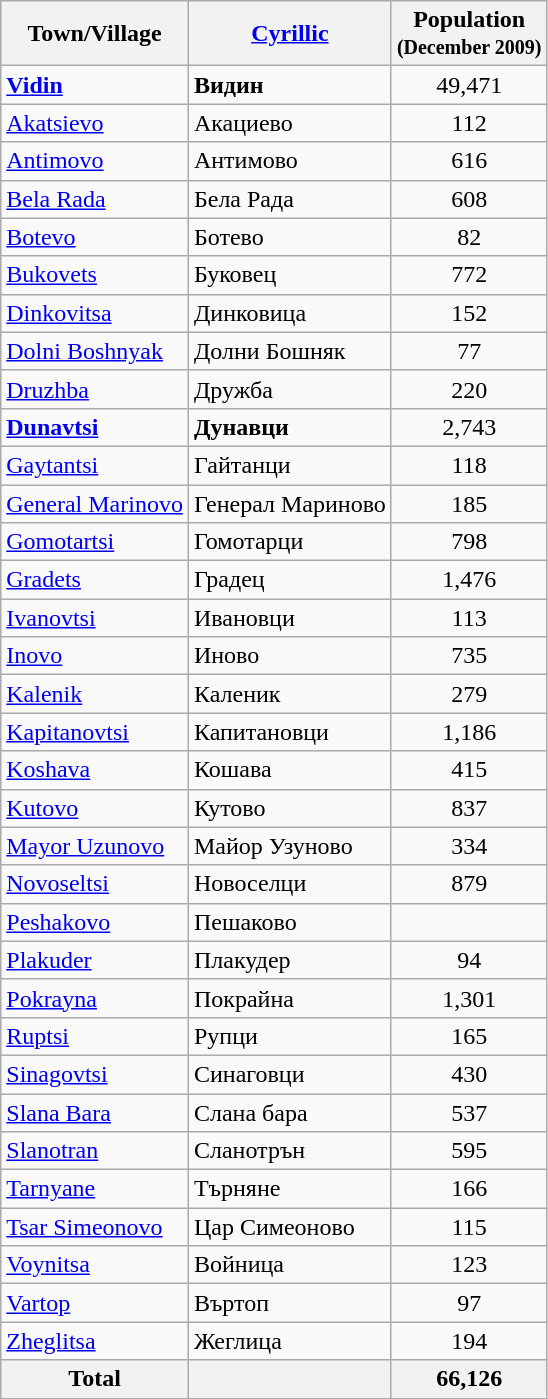<table class="wikitable sortable">
<tr>
<th>Town/Village</th>
<th><a href='#'>Cyrillic</a></th>
<th>Population<br><small>(December 2009)</small></th>
</tr>
<tr>
<td><strong><a href='#'>Vidin</a></strong></td>
<td><strong>Видин</strong></td>
<td align="center">49,471</td>
</tr>
<tr>
<td><a href='#'>Akatsievo</a></td>
<td>Акациево</td>
<td align="center">112</td>
</tr>
<tr>
<td><a href='#'>Antimovo</a></td>
<td>Антимово</td>
<td align="center">616</td>
</tr>
<tr>
<td><a href='#'>Bela Rada</a></td>
<td>Бела Рада</td>
<td align="center">608</td>
</tr>
<tr>
<td><a href='#'>Botevo</a></td>
<td>Ботево</td>
<td align="center">82</td>
</tr>
<tr>
<td><a href='#'>Bukovets</a></td>
<td>Буковец</td>
<td align="center">772</td>
</tr>
<tr>
<td><a href='#'>Dinkovitsa</a></td>
<td>Динковица</td>
<td align="center">152</td>
</tr>
<tr>
<td><a href='#'>Dolni Boshnyak</a></td>
<td>Долни Бошняк</td>
<td align="center">77</td>
</tr>
<tr>
<td><a href='#'>Druzhba</a></td>
<td>Дружба</td>
<td align="center">220</td>
</tr>
<tr>
<td><strong><a href='#'>Dunavtsi</a></strong></td>
<td><strong>Дунавци</strong></td>
<td align="center">2,743</td>
</tr>
<tr>
<td><a href='#'>Gaytantsi</a></td>
<td>Гайтанци</td>
<td align="center">118</td>
</tr>
<tr>
<td><a href='#'>General Marinovo</a></td>
<td>Генерал Мариново</td>
<td align="center">185</td>
</tr>
<tr>
<td><a href='#'>Gomotartsi</a></td>
<td>Гомотарци</td>
<td align="center">798</td>
</tr>
<tr>
<td><a href='#'>Gradets</a></td>
<td>Градец</td>
<td align="center">1,476</td>
</tr>
<tr>
<td><a href='#'>Ivanovtsi</a></td>
<td>Ивановци</td>
<td align="center">113</td>
</tr>
<tr>
<td><a href='#'>Inovo</a></td>
<td>Иново</td>
<td align="center">735</td>
</tr>
<tr>
<td><a href='#'>Kalenik</a></td>
<td>Каленик</td>
<td align="center">279</td>
</tr>
<tr>
<td><a href='#'>Kapitanovtsi</a></td>
<td>Капитановци</td>
<td align="center">1,186</td>
</tr>
<tr>
<td><a href='#'>Koshava</a></td>
<td>Кошава</td>
<td align="center">415</td>
</tr>
<tr>
<td><a href='#'>Kutovo</a></td>
<td>Кутово</td>
<td align="center">837</td>
</tr>
<tr>
<td><a href='#'>Mayor Uzunovo</a></td>
<td>Майор Узуново</td>
<td align="center">334</td>
</tr>
<tr>
<td><a href='#'>Novoseltsi</a></td>
<td>Новоселци</td>
<td align="center">879</td>
</tr>
<tr>
<td><a href='#'>Peshakovo</a></td>
<td>Пешаково</td>
<td align="center"></td>
</tr>
<tr>
<td><a href='#'>Plakuder</a></td>
<td>Плакудер</td>
<td align="center">94</td>
</tr>
<tr>
<td><a href='#'>Pokrayna</a></td>
<td>Покрайна</td>
<td align="center">1,301</td>
</tr>
<tr>
<td><a href='#'>Ruptsi</a></td>
<td>Рупци</td>
<td align="center">165</td>
</tr>
<tr>
<td><a href='#'>Sinagovtsi</a></td>
<td>Синаговци</td>
<td align="center">430</td>
</tr>
<tr>
<td><a href='#'>Slana Bara</a></td>
<td>Слана бара</td>
<td align="center">537</td>
</tr>
<tr>
<td><a href='#'>Slanotran</a></td>
<td>Сланотрън</td>
<td align="center">595</td>
</tr>
<tr>
<td><a href='#'>Tarnyane</a></td>
<td>Търняне</td>
<td align="center">166</td>
</tr>
<tr>
<td><a href='#'>Tsar Simeonovo</a></td>
<td>Цар Симеоново</td>
<td align="center">115</td>
</tr>
<tr>
<td><a href='#'>Voynitsa</a></td>
<td>Войница</td>
<td align="center">123</td>
</tr>
<tr>
<td><a href='#'>Vartop</a></td>
<td>Въртоп</td>
<td align="center">97</td>
</tr>
<tr>
<td><a href='#'>Zheglitsa</a></td>
<td>Жеглица</td>
<td align="center">194</td>
</tr>
<tr>
<th>Total</th>
<th></th>
<th align="center">66,126</th>
</tr>
</table>
